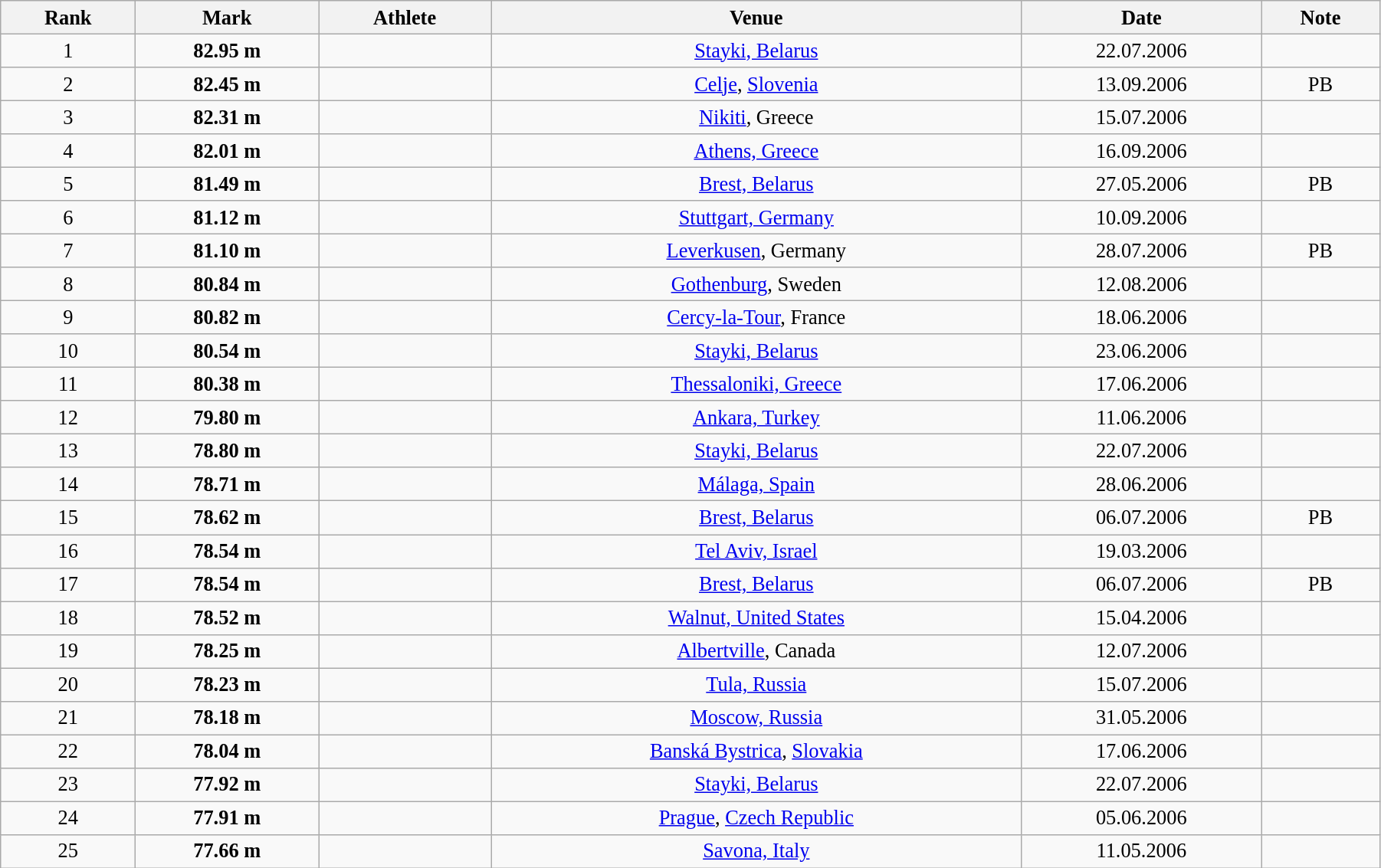<table class="wikitable" style=" text-align:center; font-size:110%;" width="95%">
<tr>
<th>Rank</th>
<th>Mark</th>
<th>Athlete</th>
<th>Venue</th>
<th>Date</th>
<th>Note</th>
</tr>
<tr>
<td>1</td>
<td><strong>82.95 m</strong></td>
<td align=left></td>
<td><a href='#'>Stayki, Belarus</a></td>
<td>22.07.2006</td>
<td></td>
</tr>
<tr>
<td>2</td>
<td><strong>82.45 m</strong></td>
<td align=left></td>
<td><a href='#'>Celje</a>, <a href='#'>Slovenia</a></td>
<td>13.09.2006</td>
<td>PB</td>
</tr>
<tr>
<td>3</td>
<td><strong>82.31 m</strong></td>
<td align=left></td>
<td><a href='#'>Nikiti</a>, Greece</td>
<td>15.07.2006</td>
<td></td>
</tr>
<tr>
<td>4</td>
<td><strong>82.01 m</strong></td>
<td align=left></td>
<td><a href='#'>Athens, Greece</a></td>
<td>16.09.2006</td>
<td></td>
</tr>
<tr>
<td>5</td>
<td><strong>81.49 m</strong></td>
<td align=left></td>
<td><a href='#'>Brest, Belarus</a></td>
<td>27.05.2006</td>
<td>PB</td>
</tr>
<tr>
<td>6</td>
<td><strong>81.12 m</strong></td>
<td align=left></td>
<td><a href='#'>Stuttgart, Germany</a></td>
<td>10.09.2006</td>
<td></td>
</tr>
<tr>
<td>7</td>
<td><strong>81.10 m</strong></td>
<td align=left></td>
<td><a href='#'>Leverkusen</a>, Germany</td>
<td>28.07.2006</td>
<td>PB</td>
</tr>
<tr>
<td>8</td>
<td><strong>80.84 m</strong></td>
<td align=left></td>
<td><a href='#'>Gothenburg</a>, Sweden</td>
<td>12.08.2006</td>
<td></td>
</tr>
<tr>
<td>9</td>
<td><strong>80.82 m</strong></td>
<td align=left></td>
<td><a href='#'>Cercy-la-Tour</a>, France</td>
<td>18.06.2006</td>
<td></td>
</tr>
<tr>
<td>10</td>
<td><strong>80.54 m</strong></td>
<td align=left></td>
<td><a href='#'>Stayki, Belarus</a></td>
<td>23.06.2006</td>
<td></td>
</tr>
<tr>
<td>11</td>
<td><strong>80.38 m</strong></td>
<td align=left></td>
<td><a href='#'>Thessaloniki, Greece</a></td>
<td>17.06.2006</td>
<td></td>
</tr>
<tr>
<td>12</td>
<td><strong>79.80 m</strong></td>
<td align=left></td>
<td><a href='#'>Ankara, Turkey</a></td>
<td>11.06.2006</td>
<td></td>
</tr>
<tr>
<td>13</td>
<td><strong>78.80 m</strong></td>
<td align=left></td>
<td><a href='#'>Stayki, Belarus</a></td>
<td>22.07.2006</td>
<td></td>
</tr>
<tr>
<td>14</td>
<td><strong>78.71 m</strong></td>
<td align=left></td>
<td><a href='#'>Málaga, Spain</a></td>
<td>28.06.2006</td>
<td></td>
</tr>
<tr>
<td>15</td>
<td><strong>78.62 m</strong></td>
<td align=left></td>
<td><a href='#'>Brest, Belarus</a></td>
<td>06.07.2006</td>
<td>PB</td>
</tr>
<tr>
<td>16</td>
<td><strong>78.54 m</strong></td>
<td align=left></td>
<td><a href='#'>Tel Aviv, Israel</a></td>
<td>19.03.2006</td>
<td></td>
</tr>
<tr>
<td>17</td>
<td><strong>78.54 m</strong></td>
<td align=left></td>
<td><a href='#'>Brest, Belarus</a></td>
<td>06.07.2006</td>
<td>PB</td>
</tr>
<tr>
<td>18</td>
<td><strong>78.52 m</strong></td>
<td align=left></td>
<td><a href='#'>Walnut, United States</a></td>
<td>15.04.2006</td>
<td></td>
</tr>
<tr>
<td>19</td>
<td><strong>78.25 m</strong></td>
<td align=left></td>
<td><a href='#'>Albertville</a>, Canada</td>
<td>12.07.2006</td>
<td></td>
</tr>
<tr>
<td>20</td>
<td><strong>78.23 m</strong></td>
<td align=left></td>
<td><a href='#'>Tula, Russia</a></td>
<td>15.07.2006</td>
<td></td>
</tr>
<tr>
<td>21</td>
<td><strong>78.18 m</strong></td>
<td align=left></td>
<td><a href='#'>Moscow, Russia</a></td>
<td>31.05.2006</td>
<td></td>
</tr>
<tr>
<td>22</td>
<td><strong>78.04 m</strong></td>
<td align=left></td>
<td><a href='#'>Banská Bystrica</a>, <a href='#'>Slovakia</a></td>
<td>17.06.2006</td>
<td></td>
</tr>
<tr>
<td>23</td>
<td><strong>77.92 m</strong></td>
<td align=left></td>
<td><a href='#'>Stayki, Belarus</a></td>
<td>22.07.2006</td>
<td></td>
</tr>
<tr>
<td>24</td>
<td><strong>77.91 m</strong></td>
<td align=left></td>
<td><a href='#'>Prague</a>, <a href='#'>Czech Republic</a></td>
<td>05.06.2006</td>
<td></td>
</tr>
<tr>
<td>25</td>
<td><strong>77.66 m</strong></td>
<td align=left></td>
<td><a href='#'>Savona, Italy</a></td>
<td>11.05.2006</td>
<td></td>
</tr>
</table>
